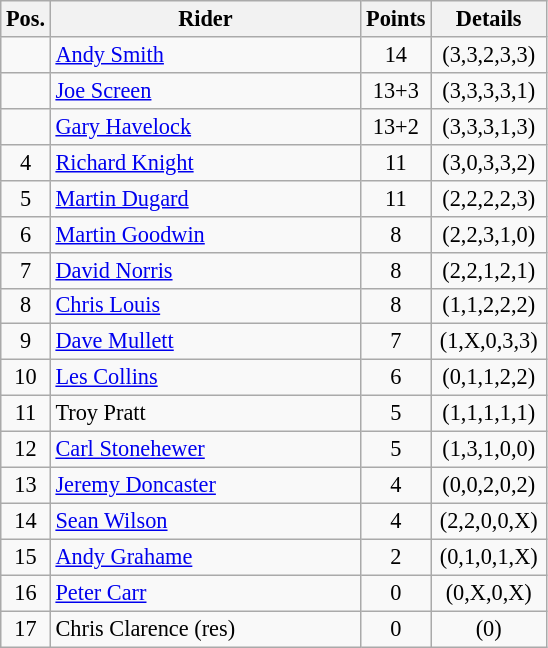<table class=wikitable style="font-size:93%;">
<tr>
<th width=25px>Pos.</th>
<th width=200px>Rider</th>
<th width=40px>Points</th>
<th width=70px>Details</th>
</tr>
<tr align=center>
<td></td>
<td align=left><a href='#'>Andy Smith</a></td>
<td>14</td>
<td>(3,3,2,3,3)</td>
</tr>
<tr align=center>
<td></td>
<td align=left><a href='#'>Joe Screen</a></td>
<td>13+3</td>
<td>(3,3,3,3,1)</td>
</tr>
<tr align=center>
<td></td>
<td align=left><a href='#'>Gary Havelock</a></td>
<td>13+2</td>
<td>(3,3,3,1,3)</td>
</tr>
<tr align=center>
<td>4</td>
<td align=left><a href='#'>Richard Knight</a></td>
<td>11</td>
<td>(3,0,3,3,2)</td>
</tr>
<tr align=center>
<td>5</td>
<td align=left><a href='#'>Martin Dugard</a></td>
<td>11</td>
<td>(2,2,2,2,3)</td>
</tr>
<tr align=center>
<td>6</td>
<td align=left><a href='#'>Martin Goodwin</a></td>
<td>8</td>
<td>(2,2,3,1,0)</td>
</tr>
<tr align=center>
<td>7</td>
<td align=left><a href='#'>David Norris</a></td>
<td>8</td>
<td>(2,2,1,2,1)</td>
</tr>
<tr align=center>
<td>8</td>
<td align=left><a href='#'>Chris Louis</a></td>
<td>8</td>
<td>(1,1,2,2,2)</td>
</tr>
<tr align=center>
<td>9</td>
<td align=left><a href='#'>Dave Mullett</a></td>
<td>7</td>
<td>(1,X,0,3,3)</td>
</tr>
<tr align=center>
<td>10</td>
<td align=left><a href='#'>Les Collins</a></td>
<td>6</td>
<td>(0,1,1,2,2)</td>
</tr>
<tr align=center>
<td>11</td>
<td align=left>Troy Pratt</td>
<td>5</td>
<td>(1,1,1,1,1)</td>
</tr>
<tr align=center>
<td>12</td>
<td align=left><a href='#'>Carl Stonehewer</a></td>
<td>5</td>
<td>(1,3,1,0,0)</td>
</tr>
<tr align=center>
<td>13</td>
<td align=left><a href='#'>Jeremy Doncaster</a></td>
<td>4</td>
<td>(0,0,2,0,2)</td>
</tr>
<tr align=center>
<td>14</td>
<td align=left><a href='#'>Sean Wilson</a></td>
<td>4</td>
<td>(2,2,0,0,X)</td>
</tr>
<tr align=center>
<td>15</td>
<td align=left><a href='#'>Andy Grahame</a></td>
<td>2</td>
<td>(0,1,0,1,X)</td>
</tr>
<tr align=center>
<td>16</td>
<td align=left><a href='#'>Peter Carr</a></td>
<td>0</td>
<td>(0,X,0,X)</td>
</tr>
<tr align=center>
<td>17</td>
<td align=left>Chris Clarence (res)</td>
<td>0</td>
<td>(0)</td>
</tr>
</table>
